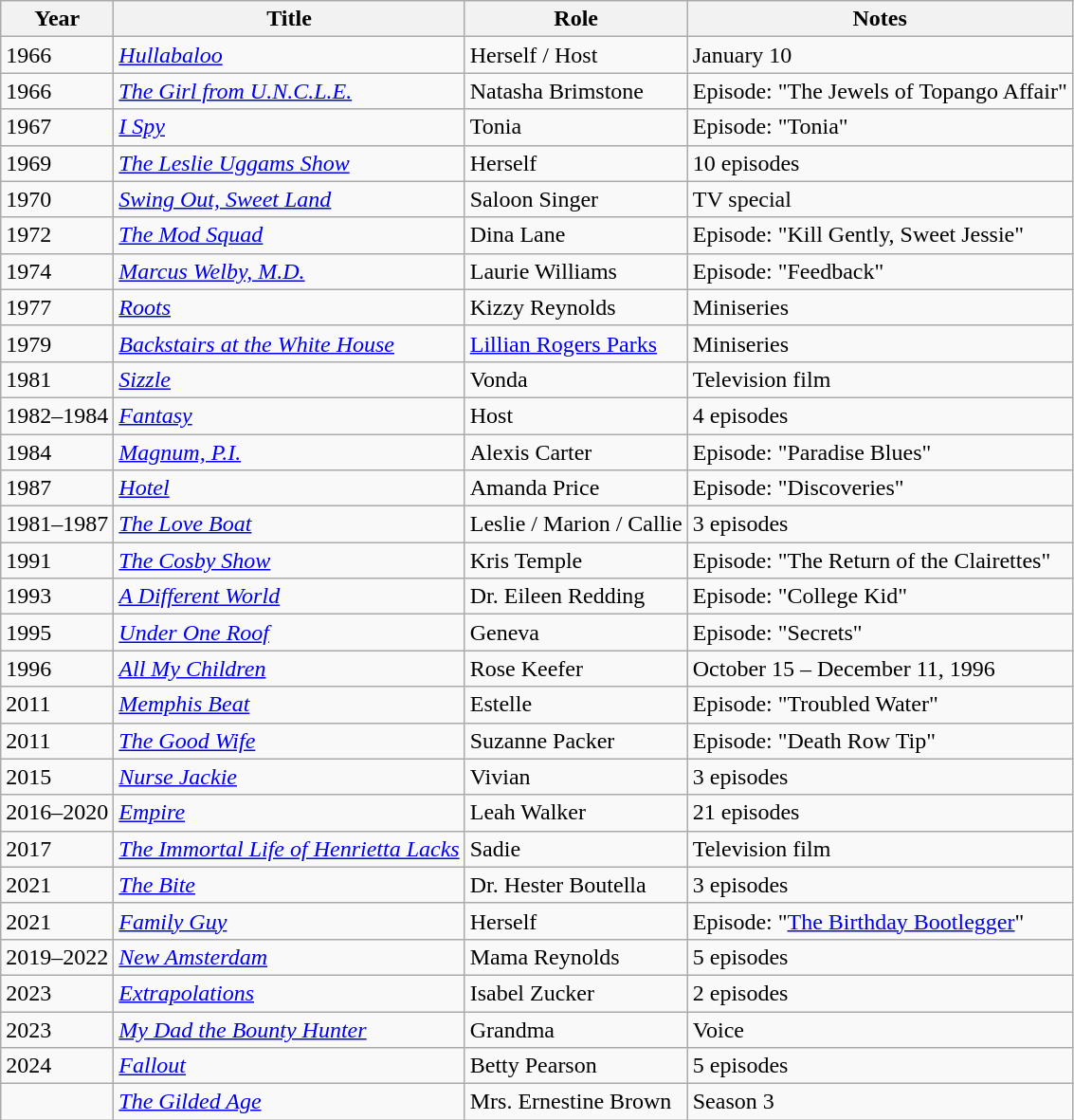<table class="wikitable sortable">
<tr>
<th>Year</th>
<th>Title</th>
<th>Role</th>
<th>Notes</th>
</tr>
<tr>
<td>1966</td>
<td><em><a href='#'>Hullabaloo</a></em></td>
<td>Herself / Host</td>
<td>January 10</td>
</tr>
<tr>
<td>1966</td>
<td><em><a href='#'>The Girl from U.N.C.L.E.</a></em></td>
<td>Natasha Brimstone</td>
<td>Episode: "The Jewels of Topango Affair"</td>
</tr>
<tr>
<td>1967</td>
<td><em><a href='#'>I Spy</a></em></td>
<td>Tonia</td>
<td>Episode: "Tonia"</td>
</tr>
<tr>
<td>1969</td>
<td><em><a href='#'>The Leslie Uggams Show</a></em></td>
<td>Herself</td>
<td>10 episodes</td>
</tr>
<tr>
<td>1970</td>
<td><em><a href='#'>Swing Out, Sweet Land</a></em></td>
<td>Saloon Singer</td>
<td>TV special</td>
</tr>
<tr>
<td>1972</td>
<td><em><a href='#'>The Mod Squad</a></em></td>
<td>Dina Lane</td>
<td>Episode: "Kill Gently, Sweet Jessie"</td>
</tr>
<tr>
<td>1974</td>
<td><em><a href='#'>Marcus Welby, M.D.</a></em></td>
<td>Laurie Williams</td>
<td>Episode: "Feedback"</td>
</tr>
<tr>
<td>1977</td>
<td><em><a href='#'>Roots</a></em></td>
<td>Kizzy Reynolds</td>
<td>Miniseries</td>
</tr>
<tr>
<td>1979</td>
<td><em><a href='#'>Backstairs at the White House</a></em></td>
<td><a href='#'>Lillian Rogers Parks</a></td>
<td>Miniseries</td>
</tr>
<tr>
<td>1981</td>
<td><em><a href='#'>Sizzle</a></em></td>
<td>Vonda</td>
<td>Television film</td>
</tr>
<tr>
<td>1982–1984</td>
<td><em><a href='#'>Fantasy</a></em></td>
<td>Host</td>
<td>4 episodes</td>
</tr>
<tr>
<td>1984</td>
<td><em><a href='#'>Magnum, P.I.</a></em></td>
<td>Alexis Carter</td>
<td>Episode: "Paradise Blues"</td>
</tr>
<tr>
<td>1987</td>
<td><em><a href='#'>Hotel</a></em></td>
<td>Amanda Price</td>
<td>Episode: "Discoveries"</td>
</tr>
<tr>
<td>1981–1987</td>
<td><em><a href='#'>The Love Boat</a></em></td>
<td>Leslie / Marion / Callie</td>
<td>3 episodes</td>
</tr>
<tr>
<td>1991</td>
<td><em><a href='#'>The Cosby Show</a></em></td>
<td>Kris Temple</td>
<td>Episode: "The Return of the Clairettes"</td>
</tr>
<tr>
<td>1993</td>
<td><em><a href='#'>A Different World</a></em></td>
<td>Dr. Eileen Redding</td>
<td>Episode: "College Kid"</td>
</tr>
<tr>
<td>1995</td>
<td><em><a href='#'>Under One Roof</a></em></td>
<td>Geneva</td>
<td>Episode: "Secrets"</td>
</tr>
<tr>
<td>1996</td>
<td><em><a href='#'>All My Children</a></em></td>
<td>Rose Keefer</td>
<td>October 15 – December 11, 1996</td>
</tr>
<tr>
<td>2011</td>
<td><em><a href='#'>Memphis Beat</a></em></td>
<td>Estelle</td>
<td>Episode: "Troubled Water"</td>
</tr>
<tr>
<td>2011</td>
<td><em><a href='#'>The Good Wife</a></em></td>
<td>Suzanne Packer</td>
<td>Episode: "Death Row Tip"</td>
</tr>
<tr>
<td>2015</td>
<td><em><a href='#'>Nurse Jackie</a></em></td>
<td>Vivian</td>
<td>3 episodes</td>
</tr>
<tr>
<td>2016–2020</td>
<td><em><a href='#'>Empire</a></em></td>
<td>Leah Walker</td>
<td>21 episodes</td>
</tr>
<tr>
<td>2017</td>
<td><em><a href='#'>The Immortal Life of Henrietta Lacks</a></em></td>
<td>Sadie</td>
<td>Television film</td>
</tr>
<tr>
<td>2021</td>
<td><em><a href='#'>The Bite</a></em></td>
<td>Dr. Hester Boutella</td>
<td>3 episodes</td>
</tr>
<tr>
<td>2021</td>
<td><em><a href='#'>Family Guy</a></em></td>
<td>Herself</td>
<td>Episode: "<a href='#'>The Birthday Bootlegger</a>"</td>
</tr>
<tr>
<td>2019–2022</td>
<td><em><a href='#'>New Amsterdam</a></em></td>
<td>Mama Reynolds</td>
<td>5 episodes</td>
</tr>
<tr>
<td>2023</td>
<td><em><a href='#'>Extrapolations</a></em></td>
<td>Isabel Zucker</td>
<td>2 episodes</td>
</tr>
<tr>
<td>2023</td>
<td><em><a href='#'>My Dad the Bounty Hunter</a></em></td>
<td>Grandma</td>
<td>Voice</td>
</tr>
<tr>
<td>2024</td>
<td><em><a href='#'>Fallout</a></em></td>
<td>Betty Pearson</td>
<td>5 episodes</td>
</tr>
<tr>
<td></td>
<td><em><a href='#'>The Gilded Age</a></em></td>
<td>Mrs. Ernestine Brown</td>
<td>Season 3</td>
</tr>
</table>
